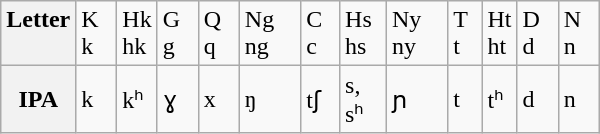<table class="wikitable" width="400">
<tr valign="top">
<th>Letter</th>
<td>K k</td>
<td>Hk<br>hk</td>
<td>G g</td>
<td>Q q</td>
<td>Ng ng</td>
<td>C c</td>
<td>Hs<br>hs</td>
<td>Ny ny</td>
<td>T t</td>
<td>Ht<br>ht</td>
<td>D d</td>
<td>N n</td>
</tr>
<tr>
<th>IPA</th>
<td>k</td>
<td>kʰ</td>
<td>ɣ</td>
<td>x</td>
<td>ŋ</td>
<td>tʃ</td>
<td>s, sʰ</td>
<td>ɲ</td>
<td>t</td>
<td>tʰ</td>
<td>d</td>
<td>n</td>
</tr>
</table>
